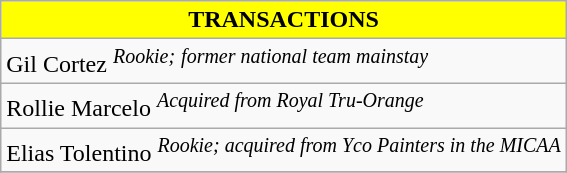<table class="wikitable" border="1">
<tr>
<th style="background:yellow;"><strong>TRANSACTIONS</strong></th>
</tr>
<tr>
<td>Gil Cortez <sup><em>Rookie;</em></sup> <sup><em>former national team mainstay</em></sup></td>
</tr>
<tr>
<td>Rollie Marcelo <sup><em>Acquired from Royal Tru-Orange</em></sup></td>
</tr>
<tr>
<td>Elias Tolentino <sup><em>Rookie; acquired from Yco Painters in the MICAA</em></sup></td>
</tr>
<tr>
</tr>
</table>
